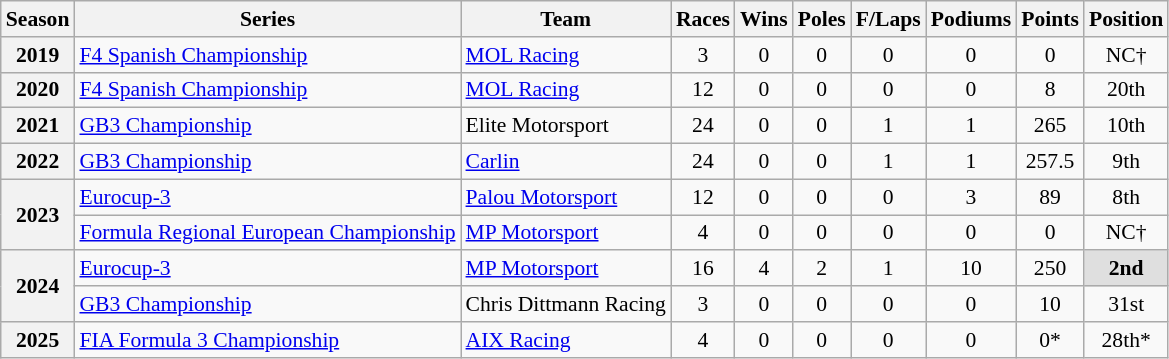<table class="wikitable" style="font-size: 90%; text-align:center">
<tr>
<th>Season</th>
<th>Series</th>
<th>Team</th>
<th>Races</th>
<th>Wins</th>
<th>Poles</th>
<th>F/Laps</th>
<th>Podiums</th>
<th>Points</th>
<th>Position</th>
</tr>
<tr>
<th>2019</th>
<td align="left"><a href='#'>F4 Spanish Championship</a></td>
<td align="left"><a href='#'>MOL Racing</a></td>
<td>3</td>
<td>0</td>
<td>0</td>
<td>0</td>
<td>0</td>
<td>0</td>
<td>NC†</td>
</tr>
<tr>
<th>2020</th>
<td align="left"><a href='#'>F4 Spanish Championship</a></td>
<td align="left"><a href='#'>MOL Racing</a></td>
<td>12</td>
<td>0</td>
<td>0</td>
<td>0</td>
<td>0</td>
<td>8</td>
<td>20th</td>
</tr>
<tr>
<th>2021</th>
<td align="left"><a href='#'>GB3 Championship</a></td>
<td align="left">Elite Motorsport</td>
<td>24</td>
<td>0</td>
<td>0</td>
<td>1</td>
<td>1</td>
<td>265</td>
<td>10th</td>
</tr>
<tr>
<th>2022</th>
<td align=left><a href='#'>GB3 Championship</a></td>
<td align=left><a href='#'>Carlin</a></td>
<td>24</td>
<td>0</td>
<td>0</td>
<td>1</td>
<td>1</td>
<td>257.5</td>
<td>9th</td>
</tr>
<tr>
<th rowspan="2">2023</th>
<td align=left><a href='#'>Eurocup-3</a></td>
<td align=left><a href='#'>Palou Motorsport</a></td>
<td>12</td>
<td>0</td>
<td>0</td>
<td>0</td>
<td>3</td>
<td>89</td>
<td>8th</td>
</tr>
<tr>
<td align=left><a href='#'>Formula Regional European Championship</a></td>
<td align=left><a href='#'>MP Motorsport</a></td>
<td>4</td>
<td>0</td>
<td>0</td>
<td>0</td>
<td>0</td>
<td>0</td>
<td>NC†</td>
</tr>
<tr>
<th rowspan="2">2024</th>
<td align=left><a href='#'>Eurocup-3</a></td>
<td align=left><a href='#'>MP Motorsport</a></td>
<td>16</td>
<td>4</td>
<td>2</td>
<td>1</td>
<td>10</td>
<td>250</td>
<th style="background:#DFDFDF;">2nd</th>
</tr>
<tr>
<td align=left><a href='#'>GB3 Championship</a></td>
<td align=left>Chris Dittmann Racing</td>
<td>3</td>
<td>0</td>
<td>0</td>
<td>0</td>
<td>0</td>
<td>10</td>
<td>31st</td>
</tr>
<tr>
<th>2025</th>
<td align=left><a href='#'>FIA Formula 3 Championship</a></td>
<td align=left><a href='#'>AIX Racing</a></td>
<td>4</td>
<td>0</td>
<td>0</td>
<td>0</td>
<td>0</td>
<td>0*</td>
<td>28th*</td>
</tr>
</table>
